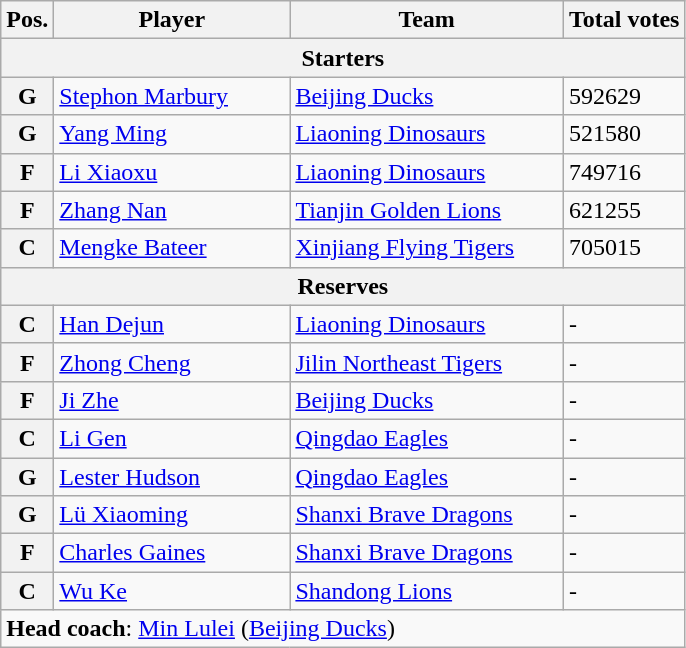<table class="wikitable">
<tr>
<th>Pos.</th>
<th width=150>Player</th>
<th width=175>Team</th>
<th>Total votes</th>
</tr>
<tr>
<th colspan="5">Starters</th>
</tr>
<tr>
<th>G</th>
<td> <a href='#'>Stephon Marbury</a></td>
<td><a href='#'>Beijing Ducks</a></td>
<td>592629</td>
</tr>
<tr>
<th>G</th>
<td> <a href='#'>Yang Ming</a></td>
<td><a href='#'>Liaoning Dinosaurs</a></td>
<td>521580</td>
</tr>
<tr>
<th>F</th>
<td> <a href='#'>Li Xiaoxu</a></td>
<td><a href='#'>Liaoning Dinosaurs</a></td>
<td>749716</td>
</tr>
<tr>
<th>F</th>
<td> <a href='#'>Zhang Nan</a></td>
<td><a href='#'>Tianjin Golden Lions</a></td>
<td>621255</td>
</tr>
<tr>
<th>C</th>
<td> <a href='#'>Mengke Bateer</a></td>
<td><a href='#'>Xinjiang Flying Tigers</a></td>
<td>705015</td>
</tr>
<tr>
<th colspan="5">Reserves</th>
</tr>
<tr>
<th>C</th>
<td> <a href='#'>Han Dejun</a></td>
<td><a href='#'>Liaoning Dinosaurs</a></td>
<td>-</td>
</tr>
<tr>
<th>F</th>
<td> <a href='#'>Zhong Cheng</a></td>
<td><a href='#'>Jilin Northeast Tigers</a></td>
<td>-</td>
</tr>
<tr>
<th>F</th>
<td> <a href='#'>Ji Zhe</a></td>
<td><a href='#'>Beijing Ducks</a></td>
<td>-</td>
</tr>
<tr>
<th>C</th>
<td> <a href='#'>Li Gen</a></td>
<td><a href='#'>Qingdao Eagles</a></td>
<td>-</td>
</tr>
<tr>
<th>G</th>
<td> <a href='#'>Lester Hudson</a></td>
<td><a href='#'>Qingdao Eagles</a></td>
<td>-</td>
</tr>
<tr>
<th>G</th>
<td> <a href='#'>Lü Xiaoming</a></td>
<td><a href='#'>Shanxi Brave Dragons</a></td>
<td>-</td>
</tr>
<tr>
<th>F</th>
<td> <a href='#'>Charles Gaines</a></td>
<td><a href='#'>Shanxi Brave Dragons</a></td>
<td>-</td>
</tr>
<tr>
<th>C</th>
<td> <a href='#'>Wu Ke</a></td>
<td><a href='#'>Shandong Lions</a></td>
<td>-</td>
</tr>
<tr>
<td colspan="5"><strong>Head coach</strong>:  <a href='#'>Min Lulei</a> (<a href='#'>Beijing Ducks</a>)</td>
</tr>
</table>
